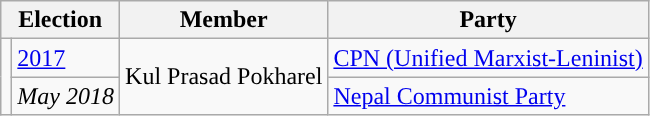<table class="wikitable">
<tr>
<th colspan="2">Election</th>
<th>Member</th>
<th>Party</th>
</tr>
<tr>
<td rowspan="2" style="background-color:"></td>
<td><a href='#'>2017</a></td>
<td rowspan="2">Kul Prasad Pokharel</td>
<td><a href='#'>CPN (Unified Marxist-Leninist)</a></td>
</tr>
<tr>
<td><em>May 2018</em></td>
<td><a href='#'>Nepal Communist Party</a></td>
</tr>
</table>
